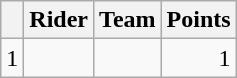<table class="wikitable">
<tr>
<th></th>
<th>Rider</th>
<th>Team</th>
<th>Points</th>
</tr>
<tr>
<td>1</td>
<td></td>
<td></td>
<td align=right>1</td>
</tr>
</table>
